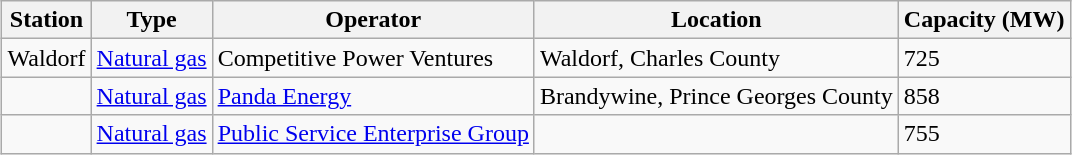<table class="wikitable" style="margin: 1em auto 1em auto">
<tr>
<th>Station</th>
<th>Type</th>
<th>Operator</th>
<th>Location</th>
<th>Capacity (MW)</th>
</tr>
<tr>
<td>Waldorf</td>
<td><a href='#'>Natural gas</a></td>
<td>Competitive Power Ventures</td>
<td>Waldorf, Charles County</td>
<td>725</td>
</tr>
<tr>
<td></td>
<td><a href='#'>Natural gas</a></td>
<td><a href='#'>Panda Energy</a></td>
<td>Brandywine, Prince Georges County</td>
<td>858</td>
</tr>
<tr>
<td></td>
<td><a href='#'>Natural gas</a></td>
<td><a href='#'>Public Service Enterprise Group</a></td>
<td></td>
<td>755</td>
</tr>
</table>
